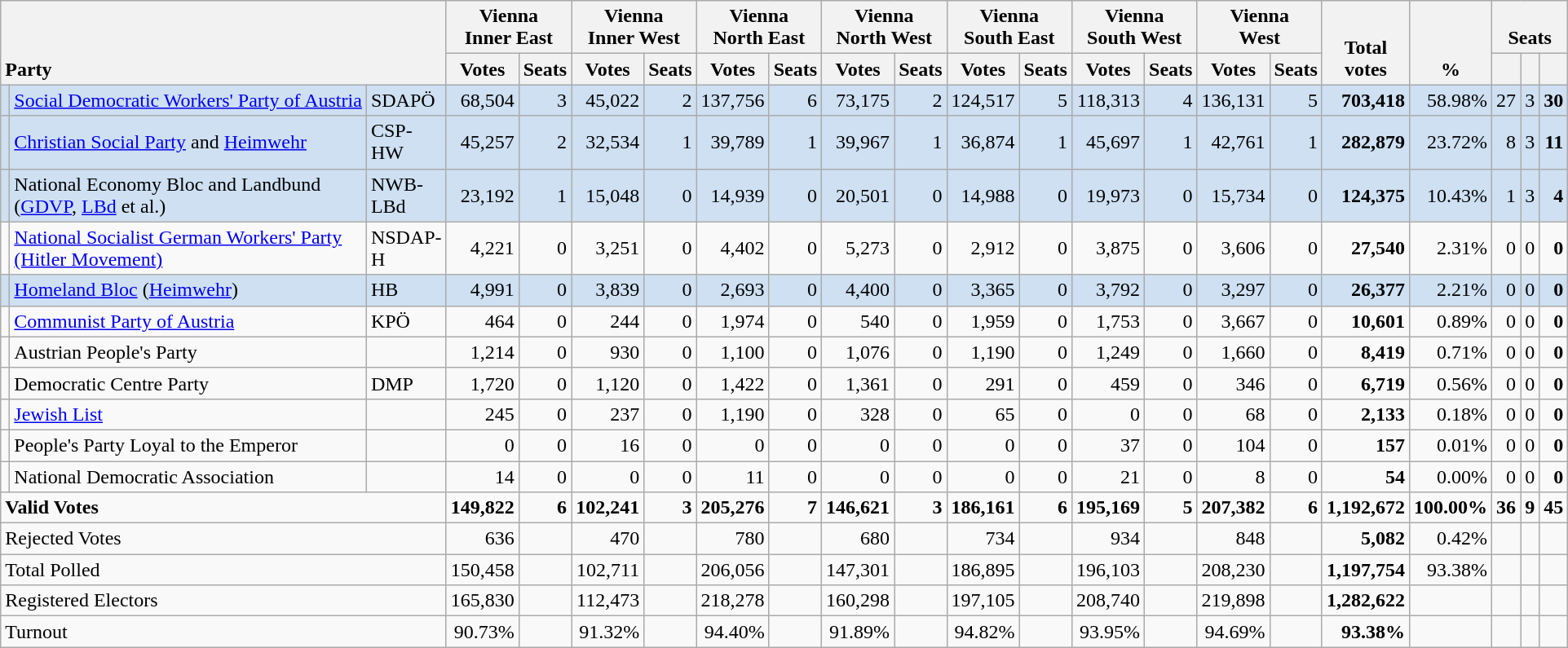<table class="wikitable" border="1" style="text-align:right;">
<tr>
<th style="text-align:left;" valign=bottom rowspan=2 colspan=3>Party</th>
<th align=center valign=bottom colspan=2>Vienna<br>Inner East</th>
<th align=center valign=bottom colspan=2>Vienna<br>Inner West</th>
<th align=center valign=bottom colspan=2>Vienna<br>North East</th>
<th align=center valign=bottom colspan=2>Vienna<br>North West</th>
<th align=center valign=bottom colspan=2>Vienna<br>South East</th>
<th align=center valign=bottom colspan=2>Vienna<br>South West</th>
<th align=center valign=bottom colspan=2>Vienna<br>West</th>
<th align=center valign=bottom rowspan=2 width="50">Total<br>votes</th>
<th align=center valign=bottom rowspan=2 width="50">%</th>
<th align=center valign=bottom colspan=3>Seats</th>
</tr>
<tr>
<th>Votes</th>
<th>Seats</th>
<th>Votes</th>
<th>Seats</th>
<th>Votes</th>
<th>Seats</th>
<th>Votes</th>
<th>Seats</th>
<th>Votes</th>
<th>Seats</th>
<th>Votes</th>
<th>Seats</th>
<th>Votes</th>
<th>Seats</th>
<th align=center valign=bottom width="20"><small></small></th>
<th align=center valign=bottom width="20"><small></small></th>
<th align=center valign=bottom width="20"><small></small></th>
</tr>
<tr style="background:#CEE0F2;">
<td></td>
<td align=left style="white-space: nowrap;"><a href='#'>Social Democratic Workers' Party of Austria</a></td>
<td align=left>SDAPÖ</td>
<td>68,504</td>
<td>3</td>
<td>45,022</td>
<td>2</td>
<td>137,756</td>
<td>6</td>
<td>73,175</td>
<td>2</td>
<td>124,517</td>
<td>5</td>
<td>118,313</td>
<td>4</td>
<td>136,131</td>
<td>5</td>
<td><strong>703,418</strong></td>
<td>58.98%</td>
<td>27</td>
<td>3</td>
<td><strong>30</strong></td>
</tr>
<tr style="background:#CEE0F2;">
<td></td>
<td align=left><a href='#'>Christian Social Party</a> and <a href='#'>Heimwehr</a></td>
<td align=left>CSP-HW</td>
<td>45,257</td>
<td>2</td>
<td>32,534</td>
<td>1</td>
<td>39,789</td>
<td>1</td>
<td>39,967</td>
<td>1</td>
<td>36,874</td>
<td>1</td>
<td>45,697</td>
<td>1</td>
<td>42,761</td>
<td>1</td>
<td><strong>282,879</strong></td>
<td>23.72%</td>
<td>8</td>
<td>3</td>
<td><strong>11</strong></td>
</tr>
<tr style="background:#CEE0F2;">
<td></td>
<td align=left>National Economy Bloc and Landbund (<a href='#'>GDVP</a>, <a href='#'>LBd</a> et al.)</td>
<td align=left>NWB-LBd</td>
<td>23,192</td>
<td>1</td>
<td>15,048</td>
<td>0</td>
<td>14,939</td>
<td>0</td>
<td>20,501</td>
<td>0</td>
<td>14,988</td>
<td>0</td>
<td>19,973</td>
<td>0</td>
<td>15,734</td>
<td>0</td>
<td><strong>124,375</strong></td>
<td>10.43%</td>
<td>1</td>
<td>3</td>
<td><strong>4</strong></td>
</tr>
<tr>
<td></td>
<td align=left><a href='#'>National Socialist German Workers' Party (Hitler Movement)</a></td>
<td align=left>NSDAP-H</td>
<td>4,221</td>
<td>0</td>
<td>3,251</td>
<td>0</td>
<td>4,402</td>
<td>0</td>
<td>5,273</td>
<td>0</td>
<td>2,912</td>
<td>0</td>
<td>3,875</td>
<td>0</td>
<td>3,606</td>
<td>0</td>
<td><strong>27,540</strong></td>
<td>2.31%</td>
<td>0</td>
<td>0</td>
<td><strong>0</strong></td>
</tr>
<tr style="background:#CEE0F2;">
<td></td>
<td align=left><a href='#'>Homeland Bloc</a> (<a href='#'>Heimwehr</a>)</td>
<td align=left>HB</td>
<td>4,991</td>
<td>0</td>
<td>3,839</td>
<td>0</td>
<td>2,693</td>
<td>0</td>
<td>4,400</td>
<td>0</td>
<td>3,365</td>
<td>0</td>
<td>3,792</td>
<td>0</td>
<td>3,297</td>
<td>0</td>
<td><strong>26,377</strong></td>
<td>2.21%</td>
<td>0</td>
<td>0</td>
<td><strong>0</strong></td>
</tr>
<tr>
<td></td>
<td align=left><a href='#'>Communist Party of Austria</a></td>
<td align=left>KPÖ</td>
<td>464</td>
<td>0</td>
<td>244</td>
<td>0</td>
<td>1,974</td>
<td>0</td>
<td>540</td>
<td>0</td>
<td>1,959</td>
<td>0</td>
<td>1,753</td>
<td>0</td>
<td>3,667</td>
<td>0</td>
<td><strong>10,601</strong></td>
<td>0.89%</td>
<td>0</td>
<td>0</td>
<td><strong>0</strong></td>
</tr>
<tr>
<td></td>
<td align=left>Austrian People's Party</td>
<td align=left></td>
<td>1,214</td>
<td>0</td>
<td>930</td>
<td>0</td>
<td>1,100</td>
<td>0</td>
<td>1,076</td>
<td>0</td>
<td>1,190</td>
<td>0</td>
<td>1,249</td>
<td>0</td>
<td>1,660</td>
<td>0</td>
<td><strong>8,419</strong></td>
<td>0.71%</td>
<td>0</td>
<td>0</td>
<td><strong>0</strong></td>
</tr>
<tr>
<td></td>
<td align=left>Democratic Centre Party</td>
<td align=left>DMP</td>
<td>1,720</td>
<td>0</td>
<td>1,120</td>
<td>0</td>
<td>1,422</td>
<td>0</td>
<td>1,361</td>
<td>0</td>
<td>291</td>
<td>0</td>
<td>459</td>
<td>0</td>
<td>346</td>
<td>0</td>
<td><strong>6,719</strong></td>
<td>0.56%</td>
<td>0</td>
<td>0</td>
<td><strong>0</strong></td>
</tr>
<tr>
<td></td>
<td align=left><a href='#'>Jewish List</a></td>
<td align=left></td>
<td>245</td>
<td>0</td>
<td>237</td>
<td>0</td>
<td>1,190</td>
<td>0</td>
<td>328</td>
<td>0</td>
<td>65</td>
<td>0</td>
<td>0</td>
<td>0</td>
<td>68</td>
<td>0</td>
<td><strong>2,133</strong></td>
<td>0.18%</td>
<td>0</td>
<td>0</td>
<td><strong>0</strong></td>
</tr>
<tr>
<td></td>
<td align=left>People's Party Loyal to the Emperor</td>
<td align=left></td>
<td>0</td>
<td>0</td>
<td>16</td>
<td>0</td>
<td>0</td>
<td>0</td>
<td>0</td>
<td>0</td>
<td>0</td>
<td>0</td>
<td>37</td>
<td>0</td>
<td>104</td>
<td>0</td>
<td><strong>157</strong></td>
<td>0.01%</td>
<td>0</td>
<td>0</td>
<td><strong>0</strong></td>
</tr>
<tr>
<td></td>
<td align=left>National Democratic Association</td>
<td align=left></td>
<td>14</td>
<td>0</td>
<td>0</td>
<td>0</td>
<td>11</td>
<td>0</td>
<td>0</td>
<td>0</td>
<td>0</td>
<td>0</td>
<td>21</td>
<td>0</td>
<td>8</td>
<td>0</td>
<td><strong>54</strong></td>
<td>0.00%</td>
<td>0</td>
<td>0</td>
<td><strong>0</strong></td>
</tr>
<tr style="font-weight:bold">
<td align=left colspan=3>Valid Votes</td>
<td>149,822</td>
<td>6</td>
<td>102,241</td>
<td>3</td>
<td>205,276</td>
<td>7</td>
<td>146,621</td>
<td>3</td>
<td>186,161</td>
<td>6</td>
<td>195,169</td>
<td>5</td>
<td>207,382</td>
<td>6</td>
<td>1,192,672</td>
<td>100.00%</td>
<td>36</td>
<td>9</td>
<td>45</td>
</tr>
<tr>
<td align=left colspan=3>Rejected Votes</td>
<td>636</td>
<td></td>
<td>470</td>
<td></td>
<td>780</td>
<td></td>
<td>680</td>
<td></td>
<td>734</td>
<td></td>
<td>934</td>
<td></td>
<td>848</td>
<td></td>
<td><strong>5,082</strong></td>
<td>0.42%</td>
<td></td>
<td></td>
<td></td>
</tr>
<tr>
<td align=left colspan=3>Total Polled</td>
<td>150,458</td>
<td></td>
<td>102,711</td>
<td></td>
<td>206,056</td>
<td></td>
<td>147,301</td>
<td></td>
<td>186,895</td>
<td></td>
<td>196,103</td>
<td></td>
<td>208,230</td>
<td></td>
<td><strong>1,197,754</strong></td>
<td>93.38%</td>
<td></td>
<td></td>
<td></td>
</tr>
<tr>
<td align=left colspan=3>Registered Electors</td>
<td>165,830</td>
<td></td>
<td>112,473</td>
<td></td>
<td>218,278</td>
<td></td>
<td>160,298</td>
<td></td>
<td>197,105</td>
<td></td>
<td>208,740</td>
<td></td>
<td>219,898</td>
<td></td>
<td><strong>1,282,622</strong></td>
<td></td>
<td></td>
<td></td>
<td></td>
</tr>
<tr>
<td align=left colspan=3>Turnout</td>
<td>90.73%</td>
<td></td>
<td>91.32%</td>
<td></td>
<td>94.40%</td>
<td></td>
<td>91.89%</td>
<td></td>
<td>94.82%</td>
<td></td>
<td>93.95%</td>
<td></td>
<td>94.69%</td>
<td></td>
<td><strong>93.38%</strong></td>
<td></td>
<td></td>
<td></td>
<td></td>
</tr>
</table>
